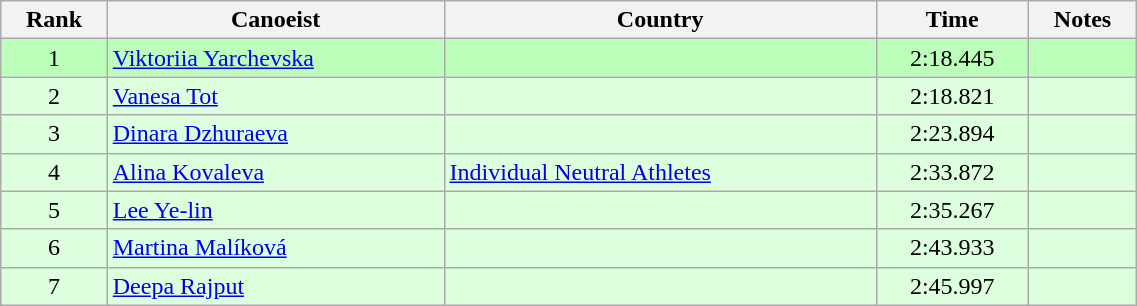<table class="wikitable" style="text-align:center;width: 60%">
<tr>
<th>Rank</th>
<th>Canoeist</th>
<th>Country</th>
<th>Time</th>
<th>Notes</th>
</tr>
<tr bgcolor=bbffbb>
<td>1</td>
<td align="left"><a href='#'>Viktoriia Yarchevska</a></td>
<td align="left"></td>
<td>2:18.445</td>
<td></td>
</tr>
<tr bgcolor=ddffdd>
<td>2</td>
<td align="left"><a href='#'>Vanesa Tot</a></td>
<td align="left"></td>
<td>2:18.821</td>
<td></td>
</tr>
<tr bgcolor=ddffdd>
<td>3</td>
<td align="left"><a href='#'>Dinara Dzhuraeva</a></td>
<td align="left"></td>
<td>2:23.894</td>
<td></td>
</tr>
<tr bgcolor=ddffdd>
<td>4</td>
<td align="left"><a href='#'>Alina Kovaleva</a></td>
<td align="left"><a href='#'>Individual Neutral Athletes</a></td>
<td>2:33.872</td>
<td></td>
</tr>
<tr bgcolor=ddffdd>
<td>5</td>
<td align="left"><a href='#'>Lee Ye-lin</a></td>
<td align="left"></td>
<td>2:35.267</td>
<td></td>
</tr>
<tr bgcolor=ddffdd>
<td>6</td>
<td align="left"><a href='#'>Martina Malíková</a></td>
<td align="left"></td>
<td>2:43.933</td>
<td></td>
</tr>
<tr bgcolor=ddffdd>
<td>7</td>
<td align="left"><a href='#'>Deepa Rajput</a></td>
<td align="left"></td>
<td>2:45.997</td>
<td></td>
</tr>
</table>
